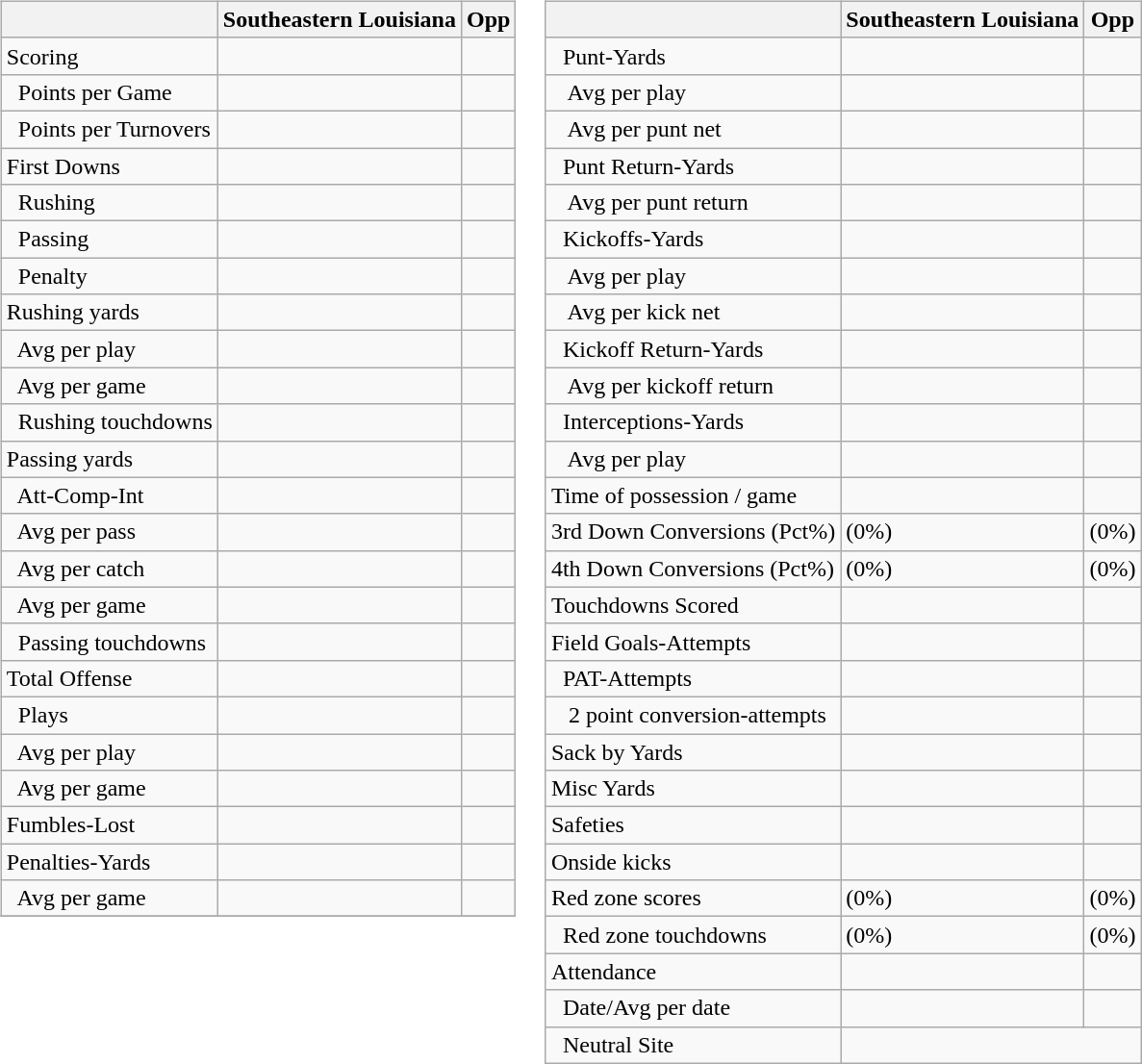<table>
<tr>
<td valign="top"><br><table class="wikitable" style="white-space:nowrap;">
<tr>
<th></th>
<th>Southeastern Louisiana</th>
<th>Opp</th>
</tr>
<tr>
<td>Scoring</td>
<td></td>
<td></td>
</tr>
<tr>
<td>  Points per Game</td>
<td></td>
<td></td>
</tr>
<tr>
<td>  Points per Turnovers</td>
<td></td>
<td></td>
</tr>
<tr>
<td>First Downs</td>
<td></td>
<td></td>
</tr>
<tr>
<td>  Rushing</td>
<td></td>
<td></td>
</tr>
<tr>
<td>  Passing</td>
<td></td>
<td></td>
</tr>
<tr>
<td>  Penalty</td>
<td></td>
<td></td>
</tr>
<tr>
<td>Rushing yards</td>
<td></td>
<td></td>
</tr>
<tr>
<td>  Avg per play</td>
<td></td>
<td></td>
</tr>
<tr>
<td>  Avg per game</td>
<td></td>
<td></td>
</tr>
<tr>
<td>  Rushing touchdowns</td>
<td></td>
<td></td>
</tr>
<tr>
<td>Passing yards</td>
<td></td>
<td></td>
</tr>
<tr>
<td>  Att-Comp-Int</td>
<td></td>
<td></td>
</tr>
<tr>
<td>  Avg per pass</td>
<td></td>
<td></td>
</tr>
<tr>
<td>  Avg per catch</td>
<td></td>
<td></td>
</tr>
<tr>
<td>  Avg per game</td>
<td></td>
<td></td>
</tr>
<tr>
<td>  Passing touchdowns</td>
<td></td>
<td></td>
</tr>
<tr>
<td>Total Offense</td>
<td></td>
<td></td>
</tr>
<tr>
<td>  Plays</td>
<td></td>
<td></td>
</tr>
<tr>
<td>  Avg per play</td>
<td></td>
<td></td>
</tr>
<tr>
<td>  Avg per game</td>
<td></td>
<td></td>
</tr>
<tr>
<td>Fumbles-Lost</td>
<td></td>
<td></td>
</tr>
<tr>
<td>Penalties-Yards</td>
<td></td>
<td></td>
</tr>
<tr>
<td>  Avg per game</td>
<td></td>
<td></td>
</tr>
<tr>
</tr>
</table>
</td>
<td valign="top"><br><table class="wikitable" style="white-space:nowrap;">
<tr>
<th></th>
<th>Southeastern Louisiana</th>
<th>Opp</th>
</tr>
<tr>
<td>  Punt-Yards</td>
<td></td>
<td></td>
</tr>
<tr>
<td>   Avg per play</td>
<td></td>
<td></td>
</tr>
<tr>
<td>   Avg per punt net</td>
<td></td>
<td></td>
</tr>
<tr>
<td>  Punt Return-Yards</td>
<td></td>
<td></td>
</tr>
<tr>
<td>   Avg per punt return</td>
<td></td>
<td></td>
</tr>
<tr>
<td>  Kickoffs-Yards</td>
<td></td>
<td></td>
</tr>
<tr>
<td>   Avg per play</td>
<td></td>
<td></td>
</tr>
<tr>
<td>   Avg per kick net</td>
<td></td>
<td></td>
</tr>
<tr>
<td>  Kickoff Return-Yards</td>
<td></td>
<td></td>
</tr>
<tr>
<td>   Avg per kickoff return</td>
<td></td>
<td></td>
</tr>
<tr>
<td>  Interceptions-Yards</td>
<td></td>
<td></td>
</tr>
<tr>
<td>   Avg per play</td>
<td></td>
<td></td>
</tr>
<tr>
<td>Time of possession / game</td>
<td></td>
<td></td>
</tr>
<tr>
<td>3rd Down Conversions (Pct%)</td>
<td>(0%)</td>
<td>(0%)</td>
</tr>
<tr>
<td>4th Down Conversions (Pct%)</td>
<td>(0%)</td>
<td>(0%)</td>
</tr>
<tr>
<td>Touchdowns Scored</td>
<td></td>
<td></td>
</tr>
<tr>
<td>Field Goals-Attempts</td>
<td></td>
<td></td>
</tr>
<tr>
<td>  PAT-Attempts</td>
<td></td>
<td></td>
</tr>
<tr>
<td>   2 point conversion-attempts</td>
<td></td>
<td></td>
</tr>
<tr>
<td>Sack by Yards</td>
<td></td>
<td></td>
</tr>
<tr>
<td>Misc Yards</td>
<td></td>
<td></td>
</tr>
<tr>
<td>Safeties</td>
<td></td>
<td></td>
</tr>
<tr>
<td>Onside kicks</td>
<td></td>
<td></td>
</tr>
<tr>
<td>Red zone scores</td>
<td>(0%)</td>
<td>(0%)</td>
</tr>
<tr>
<td>  Red zone touchdowns</td>
<td>(0%)</td>
<td>(0%)</td>
</tr>
<tr>
<td>Attendance</td>
<td></td>
<td></td>
</tr>
<tr>
<td>  Date/Avg per date</td>
<td></td>
<td></td>
</tr>
<tr>
<td>  Neutral Site</td>
<td colspan="2" align="center"></td>
</tr>
</table>
</td>
</tr>
</table>
